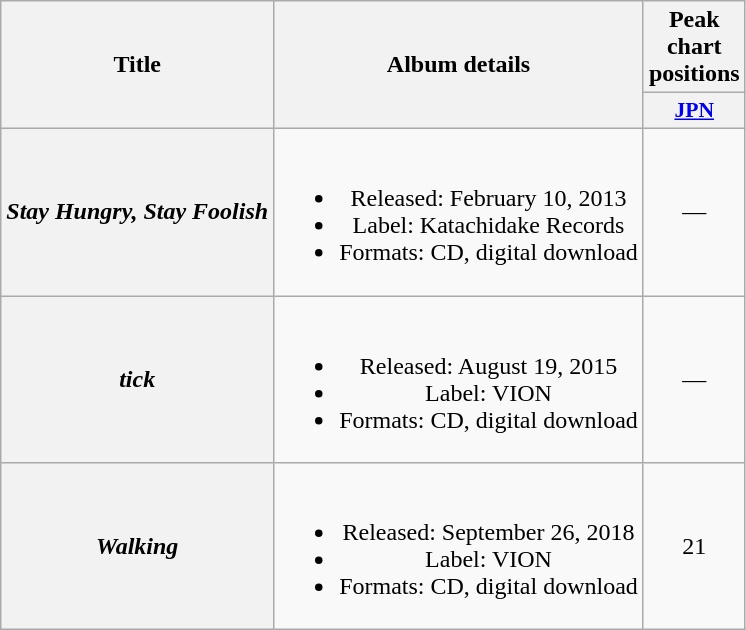<table class="wikitable plainrowheaders" style="text-align:center;">
<tr>
<th rowspan="2" scope="col">Title</th>
<th rowspan="2" scope="col">Album details</th>
<th scope="col">Peak chart positions</th>
</tr>
<tr>
<th scope="col" style="width:2.5em;font-size:90%;"><a href='#'>JPN</a><br></th>
</tr>
<tr>
<th scope="row"><em>Stay Hungry, Stay Foolish</em></th>
<td><br><ul><li>Released: February 10, 2013</li><li>Label: Katachidake Records</li><li>Formats: CD, digital download</li></ul></td>
<td>—</td>
</tr>
<tr>
<th scope="row"><em>tick</em></th>
<td><br><ul><li>Released: August 19, 2015</li><li>Label: VION</li><li>Formats: CD, digital download</li></ul></td>
<td>—</td>
</tr>
<tr>
<th scope="row"><em>Walking</em></th>
<td><br><ul><li>Released: September 26, 2018</li><li>Label: VION</li><li>Formats: CD, digital download</li></ul></td>
<td>21</td>
</tr>
</table>
